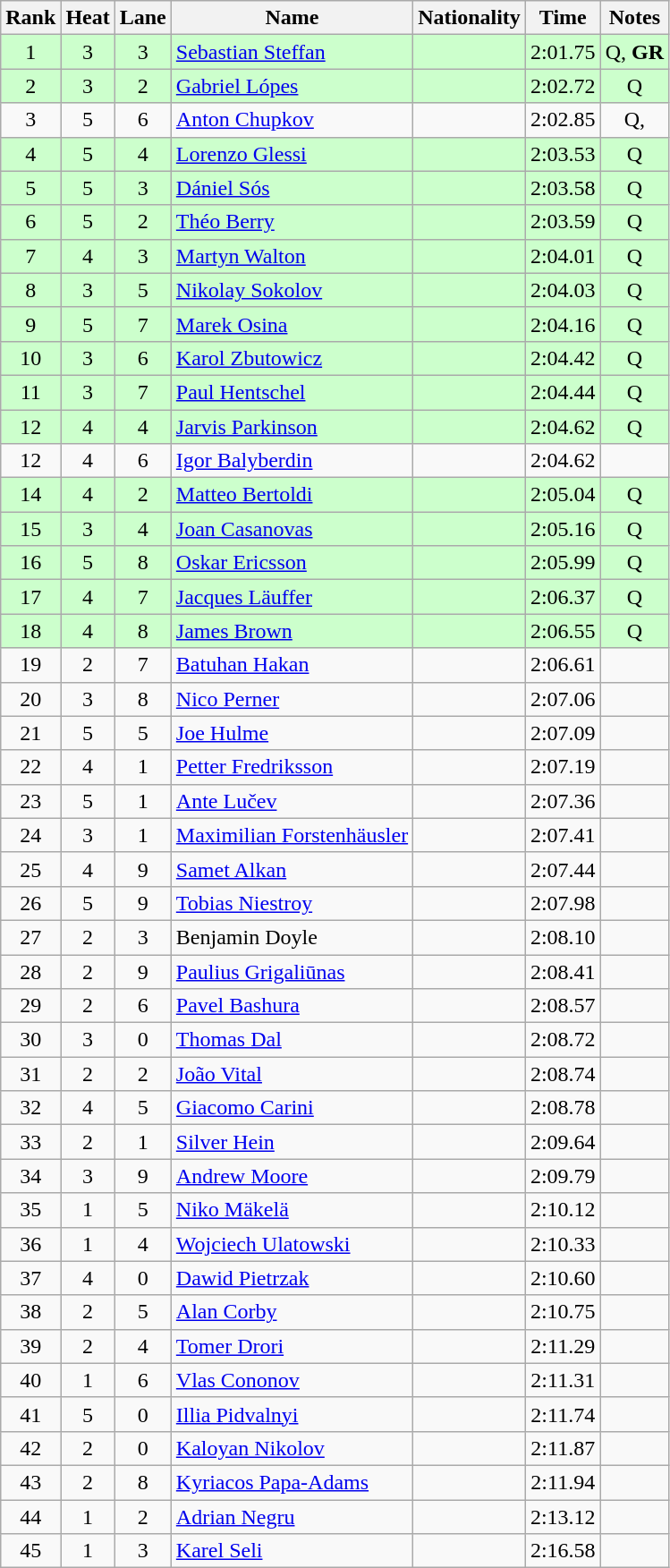<table class="wikitable sortable" style="text-align:center">
<tr>
<th>Rank</th>
<th>Heat</th>
<th>Lane</th>
<th>Name</th>
<th>Nationality</th>
<th>Time</th>
<th>Notes</th>
</tr>
<tr bgcolor=ccffcc>
<td>1</td>
<td>3</td>
<td>3</td>
<td align=left><a href='#'>Sebastian Steffan</a></td>
<td align=left></td>
<td>2:01.75</td>
<td>Q, <strong>GR</strong></td>
</tr>
<tr bgcolor=ccffcc>
<td>2</td>
<td>3</td>
<td>2</td>
<td align=left><a href='#'>Gabriel Lópes</a></td>
<td align=left></td>
<td>2:02.72</td>
<td>Q</td>
</tr>
<tr>
<td>3</td>
<td>5</td>
<td>6</td>
<td align=left><a href='#'>Anton Chupkov</a></td>
<td align=left></td>
<td>2:02.85</td>
<td>Q, </td>
</tr>
<tr bgcolor=ccffcc>
<td>4</td>
<td>5</td>
<td>4</td>
<td align=left><a href='#'>Lorenzo Glessi</a></td>
<td align=left></td>
<td>2:03.53</td>
<td>Q</td>
</tr>
<tr bgcolor=ccffcc>
<td>5</td>
<td>5</td>
<td>3</td>
<td align=left><a href='#'>Dániel Sós</a></td>
<td align=left></td>
<td>2:03.58</td>
<td>Q</td>
</tr>
<tr bgcolor=ccffcc>
<td>6</td>
<td>5</td>
<td>2</td>
<td align=left><a href='#'>Théo Berry</a></td>
<td align=left></td>
<td>2:03.59</td>
<td>Q</td>
</tr>
<tr bgcolor=ccffcc>
<td>7</td>
<td>4</td>
<td>3</td>
<td align=left><a href='#'>Martyn Walton</a></td>
<td align=left></td>
<td>2:04.01</td>
<td>Q</td>
</tr>
<tr bgcolor=ccffcc>
<td>8</td>
<td>3</td>
<td>5</td>
<td align=left><a href='#'>Nikolay Sokolov</a></td>
<td align=left></td>
<td>2:04.03</td>
<td>Q</td>
</tr>
<tr bgcolor=ccffcc>
<td>9</td>
<td>5</td>
<td>7</td>
<td align=left><a href='#'>Marek Osina</a></td>
<td align=left></td>
<td>2:04.16</td>
<td>Q</td>
</tr>
<tr bgcolor=ccffcc>
<td>10</td>
<td>3</td>
<td>6</td>
<td align=left><a href='#'>Karol Zbutowicz</a></td>
<td align=left></td>
<td>2:04.42</td>
<td>Q</td>
</tr>
<tr bgcolor=ccffcc>
<td>11</td>
<td>3</td>
<td>7</td>
<td align=left><a href='#'>Paul Hentschel</a></td>
<td align=left></td>
<td>2:04.44</td>
<td>Q</td>
</tr>
<tr bgcolor=ccffcc>
<td>12</td>
<td>4</td>
<td>4</td>
<td align=left><a href='#'>Jarvis Parkinson</a></td>
<td align=left></td>
<td>2:04.62</td>
<td>Q</td>
</tr>
<tr>
<td>12</td>
<td>4</td>
<td>6</td>
<td align=left><a href='#'>Igor Balyberdin</a></td>
<td align=left></td>
<td>2:04.62</td>
<td></td>
</tr>
<tr bgcolor=ccffcc>
<td>14</td>
<td>4</td>
<td>2</td>
<td align=left><a href='#'>Matteo Bertoldi</a></td>
<td align=left></td>
<td>2:05.04</td>
<td>Q</td>
</tr>
<tr bgcolor=ccffcc>
<td>15</td>
<td>3</td>
<td>4</td>
<td align=left><a href='#'>Joan Casanovas</a></td>
<td align=left></td>
<td>2:05.16</td>
<td>Q</td>
</tr>
<tr bgcolor=ccffcc>
<td>16</td>
<td>5</td>
<td>8</td>
<td align=left><a href='#'>Oskar Ericsson</a></td>
<td align=left></td>
<td>2:05.99</td>
<td>Q</td>
</tr>
<tr bgcolor=ccffcc>
<td>17</td>
<td>4</td>
<td>7</td>
<td align=left><a href='#'>Jacques Läuffer</a></td>
<td align=left></td>
<td>2:06.37</td>
<td>Q</td>
</tr>
<tr bgcolor=ccffcc>
<td>18</td>
<td>4</td>
<td>8</td>
<td align=left><a href='#'>James Brown</a></td>
<td align=left></td>
<td>2:06.55</td>
<td>Q</td>
</tr>
<tr>
<td>19</td>
<td>2</td>
<td>7</td>
<td align=left><a href='#'>Batuhan Hakan</a></td>
<td align=left></td>
<td>2:06.61</td>
<td></td>
</tr>
<tr>
<td>20</td>
<td>3</td>
<td>8</td>
<td align=left><a href='#'>Nico Perner</a></td>
<td align=left></td>
<td>2:07.06</td>
<td></td>
</tr>
<tr>
<td>21</td>
<td>5</td>
<td>5</td>
<td align=left><a href='#'>Joe Hulme</a></td>
<td align=left></td>
<td>2:07.09</td>
<td></td>
</tr>
<tr>
<td>22</td>
<td>4</td>
<td>1</td>
<td align=left><a href='#'>Petter Fredriksson</a></td>
<td align=left></td>
<td>2:07.19</td>
<td></td>
</tr>
<tr>
<td>23</td>
<td>5</td>
<td>1</td>
<td align=left><a href='#'>Ante Lučev</a></td>
<td align=left></td>
<td>2:07.36</td>
<td></td>
</tr>
<tr>
<td>24</td>
<td>3</td>
<td>1</td>
<td align=left><a href='#'>Maximilian Forstenhäusler</a></td>
<td align=left></td>
<td>2:07.41</td>
<td></td>
</tr>
<tr>
<td>25</td>
<td>4</td>
<td>9</td>
<td align=left><a href='#'>Samet Alkan</a></td>
<td align=left></td>
<td>2:07.44</td>
<td></td>
</tr>
<tr>
<td>26</td>
<td>5</td>
<td>9</td>
<td align=left><a href='#'>Tobias Niestroy</a></td>
<td align=left></td>
<td>2:07.98</td>
<td></td>
</tr>
<tr>
<td>27</td>
<td>2</td>
<td>3</td>
<td align=left>Benjamin Doyle</td>
<td align=left></td>
<td>2:08.10</td>
<td></td>
</tr>
<tr>
<td>28</td>
<td>2</td>
<td>9</td>
<td align=left><a href='#'>Paulius Grigaliūnas</a></td>
<td align=left></td>
<td>2:08.41</td>
<td></td>
</tr>
<tr>
<td>29</td>
<td>2</td>
<td>6</td>
<td align=left><a href='#'>Pavel Bashura</a></td>
<td align=left></td>
<td>2:08.57</td>
<td></td>
</tr>
<tr>
<td>30</td>
<td>3</td>
<td>0</td>
<td align=left><a href='#'>Thomas Dal</a></td>
<td align=left></td>
<td>2:08.72</td>
<td></td>
</tr>
<tr>
<td>31</td>
<td>2</td>
<td>2</td>
<td align=left><a href='#'>João Vital</a></td>
<td align=left></td>
<td>2:08.74</td>
<td></td>
</tr>
<tr>
<td>32</td>
<td>4</td>
<td>5</td>
<td align=left><a href='#'>Giacomo Carini</a></td>
<td align=left></td>
<td>2:08.78</td>
<td></td>
</tr>
<tr>
<td>33</td>
<td>2</td>
<td>1</td>
<td align=left><a href='#'>Silver Hein</a></td>
<td align=left></td>
<td>2:09.64</td>
<td></td>
</tr>
<tr>
<td>34</td>
<td>3</td>
<td>9</td>
<td align=left><a href='#'>Andrew Moore</a></td>
<td align=left></td>
<td>2:09.79</td>
<td></td>
</tr>
<tr>
<td>35</td>
<td>1</td>
<td>5</td>
<td align=left><a href='#'>Niko Mäkelä</a></td>
<td align=left></td>
<td>2:10.12</td>
<td></td>
</tr>
<tr>
<td>36</td>
<td>1</td>
<td>4</td>
<td align=left><a href='#'>Wojciech Ulatowski</a></td>
<td align=left></td>
<td>2:10.33</td>
<td></td>
</tr>
<tr>
<td>37</td>
<td>4</td>
<td>0</td>
<td align=left><a href='#'>Dawid Pietrzak</a></td>
<td align=left></td>
<td>2:10.60</td>
<td></td>
</tr>
<tr>
<td>38</td>
<td>2</td>
<td>5</td>
<td align=left><a href='#'>Alan Corby</a></td>
<td align=left></td>
<td>2:10.75</td>
<td></td>
</tr>
<tr>
<td>39</td>
<td>2</td>
<td>4</td>
<td align=left><a href='#'>Tomer Drori</a></td>
<td align=left></td>
<td>2:11.29</td>
<td></td>
</tr>
<tr>
<td>40</td>
<td>1</td>
<td>6</td>
<td align=left><a href='#'>Vlas Cononov</a></td>
<td align=left></td>
<td>2:11.31</td>
<td></td>
</tr>
<tr>
<td>41</td>
<td>5</td>
<td>0</td>
<td align=left><a href='#'>Illia Pidvalnyi</a></td>
<td align=left></td>
<td>2:11.74</td>
<td></td>
</tr>
<tr>
<td>42</td>
<td>2</td>
<td>0</td>
<td align=left><a href='#'>Kaloyan Nikolov</a></td>
<td align=left></td>
<td>2:11.87</td>
<td></td>
</tr>
<tr>
<td>43</td>
<td>2</td>
<td>8</td>
<td align=left><a href='#'>Kyriacos Papa-Adams</a></td>
<td align=left></td>
<td>2:11.94</td>
<td></td>
</tr>
<tr>
<td>44</td>
<td>1</td>
<td>2</td>
<td align=left><a href='#'>Adrian Negru</a></td>
<td align=left></td>
<td>2:13.12</td>
<td></td>
</tr>
<tr>
<td>45</td>
<td>1</td>
<td>3</td>
<td align=left><a href='#'>Karel Seli</a></td>
<td align=left></td>
<td>2:16.58</td>
<td></td>
</tr>
</table>
